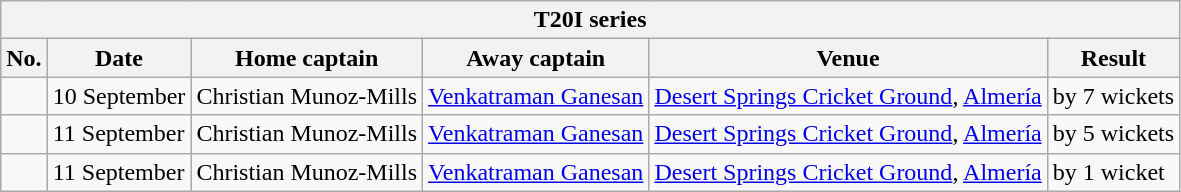<table class="wikitable">
<tr>
<th colspan="9">T20I series</th>
</tr>
<tr>
<th>No.</th>
<th>Date</th>
<th>Home captain</th>
<th>Away captain</th>
<th>Venue</th>
<th>Result</th>
</tr>
<tr>
<td></td>
<td>10 September</td>
<td>Christian Munoz-Mills</td>
<td><a href='#'>Venkatraman Ganesan</a></td>
<td><a href='#'>Desert Springs Cricket Ground</a>, <a href='#'>Almería</a></td>
<td> by 7 wickets</td>
</tr>
<tr>
<td></td>
<td>11 September</td>
<td>Christian Munoz-Mills</td>
<td><a href='#'>Venkatraman Ganesan</a></td>
<td><a href='#'>Desert Springs Cricket Ground</a>, <a href='#'>Almería</a></td>
<td> by 5 wickets</td>
</tr>
<tr>
<td></td>
<td>11 September</td>
<td>Christian Munoz-Mills</td>
<td><a href='#'>Venkatraman Ganesan</a></td>
<td><a href='#'>Desert Springs Cricket Ground</a>, <a href='#'>Almería</a></td>
<td> by 1 wicket</td>
</tr>
</table>
